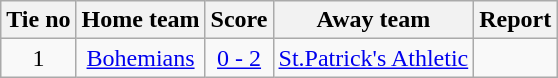<table class="wikitable" style="text-align: center">
<tr>
<th>Tie no</th>
<th>Home team</th>
<th>Score</th>
<th>Away team</th>
<th>Report</th>
</tr>
<tr>
<td>1</td>
<td><a href='#'>Bohemians</a></td>
<td><a href='#'>0 - 2</a></td>
<td><a href='#'>St.Patrick's Athletic</a></td>
<td></td>
</tr>
</table>
